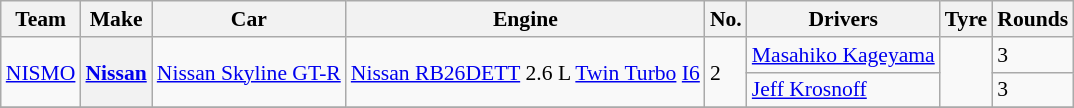<table class="wikitable" style="font-size: 90%;">
<tr>
<th>Team</th>
<th>Make</th>
<th>Car</th>
<th>Engine</th>
<th>No.</th>
<th>Drivers</th>
<th>Tyre</th>
<th>Rounds</th>
</tr>
<tr>
<td rowspan=2><a href='#'>NISMO</a></td>
<th rowspan=2><a href='#'>Nissan</a></th>
<td rowspan=2><a href='#'>Nissan Skyline GT-R</a></td>
<td rowspan=2><a href='#'>Nissan RB26DETT</a> 2.6 L <a href='#'>Twin Turbo</a> <a href='#'>I6</a></td>
<td rowspan=2>2</td>
<td> <a href='#'>Masahiko Kageyama</a></td>
<td rowspan=2></td>
<td>3</td>
</tr>
<tr>
<td> <a href='#'>Jeff Krosnoff</a></td>
<td>3</td>
</tr>
<tr>
</tr>
</table>
